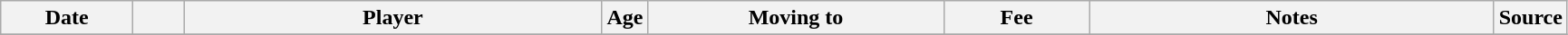<table class="wikitable sortable">
<tr>
<th style="width:90px">Date</th>
<th style="width:30px"></th>
<th style="width:300px">Player</th>
<th style="width:20px">Age</th>
<th style="width:210px">Moving to</th>
<th style="width:100px">Fee</th>
<th style="width:290px" class="unsortable">Notes</th>
<th style="width:35px">Source</th>
</tr>
<tr>
</tr>
</table>
